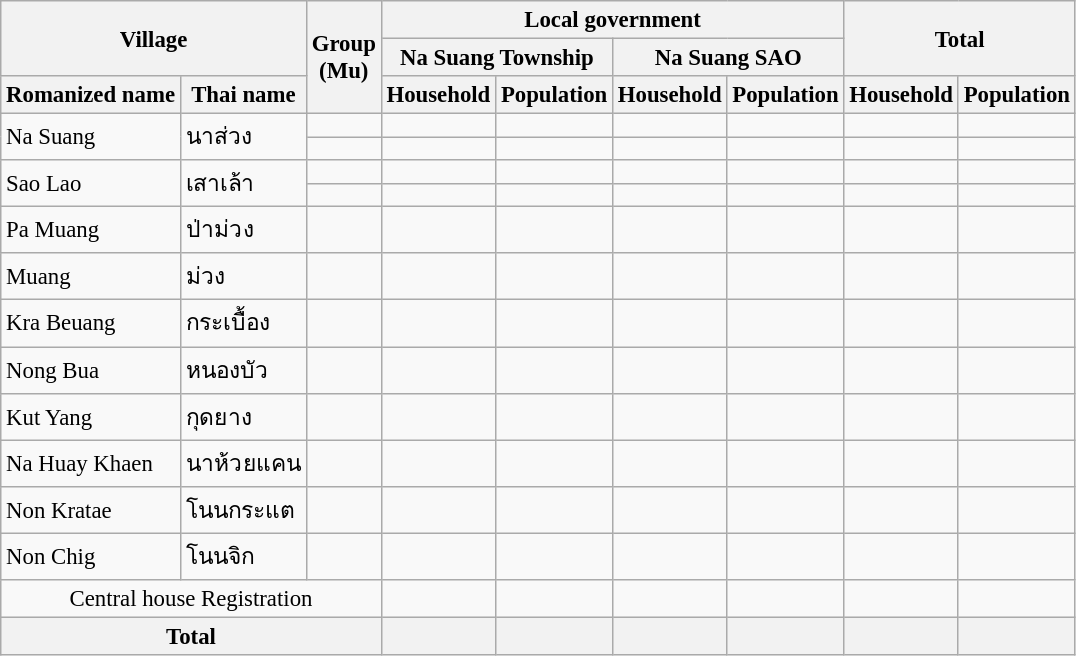<table class="wikitable" style="font-size: 95%";>
<tr>
<th rowspan=2 colspan=2>Village</th>
<th rowspan=3>Group<br>(Mu)</th>
<th colspan=4>Local government</th>
<th rowspan=2 colspan=2>Total</th>
</tr>
<tr>
<th colspan=2>Na Suang Township</th>
<th colspan=2>Na Suang SAO</th>
</tr>
<tr>
<th>Romanized name</th>
<th>Thai name</th>
<th>Household</th>
<th>Population</th>
<th>Household</th>
<th>Population</th>
<th>Household</th>
<th>Population</th>
</tr>
<tr>
<td rowspan=2>Na Suang</td>
<td rowspan=2>นาส่วง</td>
<td></td>
<td></td>
<td></td>
<td></td>
<td></td>
<td></td>
<td></td>
</tr>
<tr>
<td></td>
<td></td>
<td></td>
<td></td>
<td></td>
<td></td>
<td></td>
</tr>
<tr>
<td rowspan=2>Sao Lao</td>
<td rowspan=2>เสาเล้า</td>
<td></td>
<td></td>
<td></td>
<td></td>
<td></td>
<td></td>
<td></td>
</tr>
<tr>
<td></td>
<td></td>
<td></td>
<td></td>
<td></td>
<td></td>
<td></td>
</tr>
<tr>
<td>Pa Muang</td>
<td>ป่าม่วง</td>
<td></td>
<td></td>
<td></td>
<td></td>
<td></td>
<td></td>
<td></td>
</tr>
<tr>
<td>Muang</td>
<td>ม่วง</td>
<td></td>
<td></td>
<td></td>
<td></td>
<td></td>
<td></td>
<td></td>
</tr>
<tr>
<td>Kra Beuang</td>
<td>กระเบื้อง</td>
<td></td>
<td></td>
<td></td>
<td></td>
<td></td>
<td></td>
<td></td>
</tr>
<tr>
<td>Nong Bua</td>
<td>หนองบัว</td>
<td></td>
<td></td>
<td></td>
<td></td>
<td></td>
<td></td>
<td></td>
</tr>
<tr>
<td>Kut Yang</td>
<td>กุดยาง</td>
<td></td>
<td></td>
<td></td>
<td></td>
<td></td>
<td></td>
<td></td>
</tr>
<tr>
<td>Na Huay Khaen</td>
<td>นาห้วยแคน</td>
<td></td>
<td></td>
<td></td>
<td></td>
<td></td>
<td></td>
<td></td>
</tr>
<tr>
<td>Non Kratae</td>
<td>โนนกระแต</td>
<td></td>
<td></td>
<td></td>
<td></td>
<td></td>
<td></td>
<td></td>
</tr>
<tr>
<td>Non Chig</td>
<td>โนนจิก</td>
<td></td>
<td></td>
<td></td>
<td></td>
<td></td>
<td></td>
<td></td>
</tr>
<tr>
<td colspan=3 align=center>Central house Registration</td>
<td></td>
<td></td>
<td></td>
<td></td>
<td></td>
<td></td>
</tr>
<tr>
<th colspan=3>Total</th>
<th></th>
<th></th>
<th></th>
<th></th>
<th></th>
<th></th>
</tr>
</table>
